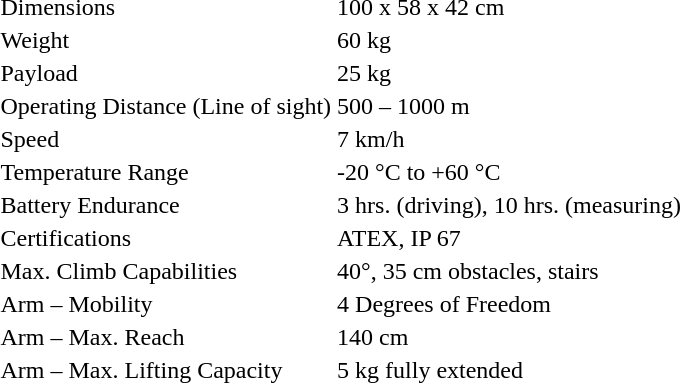<table>
<tr>
<td>Dimensions</td>
<td>100 x 58 x 42 cm</td>
</tr>
<tr>
<td>Weight</td>
<td>60 kg</td>
</tr>
<tr>
<td>Payload</td>
<td>25 kg</td>
</tr>
<tr>
<td>Operating Distance (Line of sight)</td>
<td>500 – 1000 m</td>
</tr>
<tr>
<td>Speed</td>
<td>7 km/h</td>
</tr>
<tr>
<td>Temperature Range</td>
<td>-20 °C to +60 °C</td>
</tr>
<tr>
<td>Battery Endurance</td>
<td>3 hrs. (driving), 10 hrs. (measuring)</td>
</tr>
<tr>
<td>Certifications</td>
<td>ATEX, IP 67</td>
</tr>
<tr>
<td>Max. Climb Capabilities</td>
<td>40°, 35 cm obstacles, stairs</td>
</tr>
<tr>
<td>Arm – Mobility</td>
<td>4 Degrees of Freedom</td>
</tr>
<tr>
<td>Arm – Max. Reach</td>
<td>140 cm</td>
</tr>
<tr>
<td>Arm – Max. Lifting Capacity</td>
<td>5 kg fully extended</td>
</tr>
</table>
